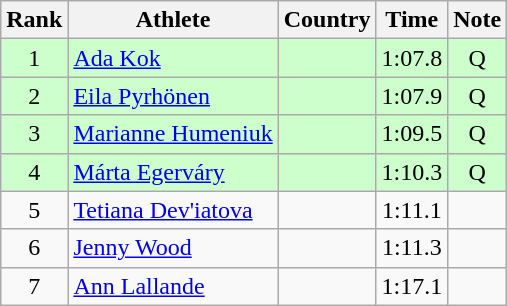<table class="wikitable sortable" style="text-align:center">
<tr>
<th>Rank</th>
<th>Athlete</th>
<th>Country</th>
<th>Time</th>
<th>Note</th>
</tr>
<tr bgcolor=#CCFFCC>
<td>1</td>
<td align=left><a href='#'>Ada Kok</a></td>
<td align=left></td>
<td>1:07.8</td>
<td>Q</td>
</tr>
<tr bgcolor=#CCFFCC>
<td>2</td>
<td align=left><a href='#'>Eila Pyrhönen</a></td>
<td align=left></td>
<td>1:07.9</td>
<td>Q</td>
</tr>
<tr bgcolor=#CCFFCC>
<td>3</td>
<td align=left><a href='#'>Marianne Humeniuk</a></td>
<td align=left></td>
<td>1:09.5</td>
<td>Q</td>
</tr>
<tr bgcolor=#CCFFCC>
<td>4</td>
<td align=left><a href='#'>Márta Egerváry</a></td>
<td align=left></td>
<td>1:10.3</td>
<td>Q</td>
</tr>
<tr>
<td>5</td>
<td align=left><a href='#'>Tetiana Dev'iatova</a></td>
<td align=left></td>
<td>1:11.1</td>
<td></td>
</tr>
<tr>
<td>6</td>
<td align=left><a href='#'>Jenny Wood</a></td>
<td align=left></td>
<td>1:11.3</td>
<td></td>
</tr>
<tr>
<td>7</td>
<td align=left><a href='#'>Ann Lallande</a></td>
<td align=left></td>
<td>1:17.1</td>
<td></td>
</tr>
</table>
